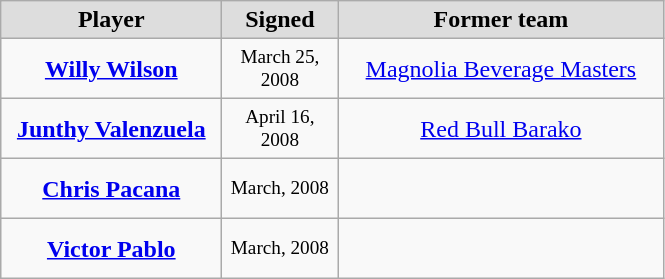<table class="wikitable" style="text-align: center">
<tr align="center" bgcolor="#dddddd">
<td style="width:140px"><strong>Player</strong></td>
<td style="width:70px"><strong>Signed</strong></td>
<td style="width:210px"><strong>Former team</strong></td>
</tr>
<tr style="height:40px">
<td><strong><a href='#'>Willy Wilson</a></strong></td>
<td style="font-size: 80%">March 25, 2008</td>
<td><a href='#'>Magnolia Beverage Masters</a></td>
</tr>
<tr style="height:40px">
<td><strong><a href='#'>Junthy Valenzuela</a></strong></td>
<td style="font-size: 80%">April 16, 2008</td>
<td><a href='#'>Red Bull Barako</a></td>
</tr>
<tr style="height:40px">
<td><strong><a href='#'>Chris Pacana</a></strong></td>
<td style="font-size: 80%">March, 2008</td>
<td></td>
</tr>
<tr style="height:40px">
<td><strong><a href='#'>Victor Pablo</a></strong></td>
<td style="font-size: 80%">March, 2008</td>
<td></td>
</tr>
</table>
